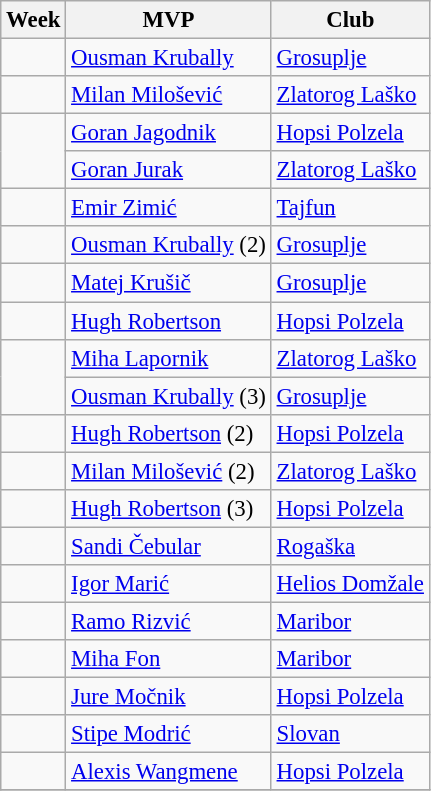<table class="wikitable sortable" style="font-size:95%;">
<tr>
<th>Week</th>
<th>MVP</th>
<th>Club</th>
</tr>
<tr>
<td></td>
<td> <a href='#'>Ousman Krubally</a></td>
<td><a href='#'>Grosuplje</a></td>
</tr>
<tr>
<td></td>
<td> <a href='#'>Milan Milošević</a></td>
<td><a href='#'>Zlatorog Laško</a></td>
</tr>
<tr>
<td rowspan=2></td>
<td> <a href='#'>Goran Jagodnik</a></td>
<td><a href='#'>Hopsi Polzela</a></td>
</tr>
<tr>
<td> <a href='#'>Goran Jurak</a></td>
<td><a href='#'>Zlatorog Laško</a></td>
</tr>
<tr>
<td></td>
<td> <a href='#'>Emir Zimić</a></td>
<td><a href='#'>Tajfun</a></td>
</tr>
<tr>
<td></td>
<td> <a href='#'>Ousman Krubally</a> (2)</td>
<td><a href='#'>Grosuplje</a></td>
</tr>
<tr>
<td></td>
<td> <a href='#'>Matej Krušič</a></td>
<td><a href='#'>Grosuplje</a></td>
</tr>
<tr>
<td></td>
<td> <a href='#'>Hugh Robertson</a></td>
<td><a href='#'>Hopsi Polzela</a></td>
</tr>
<tr>
<td rowspan=2></td>
<td> <a href='#'>Miha Lapornik</a></td>
<td><a href='#'>Zlatorog Laško</a></td>
</tr>
<tr>
<td> <a href='#'>Ousman Krubally</a> (3)</td>
<td><a href='#'>Grosuplje</a></td>
</tr>
<tr>
<td></td>
<td> <a href='#'>Hugh Robertson</a> (2)</td>
<td><a href='#'>Hopsi Polzela</a></td>
</tr>
<tr>
<td></td>
<td> <a href='#'>Milan Milošević</a> (2)</td>
<td><a href='#'>Zlatorog Laško</a></td>
</tr>
<tr>
<td></td>
<td> <a href='#'>Hugh Robertson</a> (3)</td>
<td><a href='#'>Hopsi Polzela</a></td>
</tr>
<tr>
<td></td>
<td> <a href='#'>Sandi Čebular</a></td>
<td><a href='#'>Rogaška</a></td>
</tr>
<tr>
<td></td>
<td> <a href='#'>Igor Marić</a></td>
<td><a href='#'>Helios Domžale</a></td>
</tr>
<tr>
<td></td>
<td> <a href='#'>Ramo Rizvić</a></td>
<td><a href='#'>Maribor</a></td>
</tr>
<tr>
<td></td>
<td> <a href='#'>Miha Fon</a></td>
<td><a href='#'>Maribor</a></td>
</tr>
<tr>
<td></td>
<td> <a href='#'>Jure Močnik</a></td>
<td><a href='#'>Hopsi Polzela</a></td>
</tr>
<tr>
<td></td>
<td> <a href='#'>Stipe Modrić</a></td>
<td><a href='#'>Slovan</a></td>
</tr>
<tr>
<td></td>
<td> <a href='#'>Alexis Wangmene</a></td>
<td><a href='#'>Hopsi Polzela</a></td>
</tr>
<tr>
</tr>
</table>
